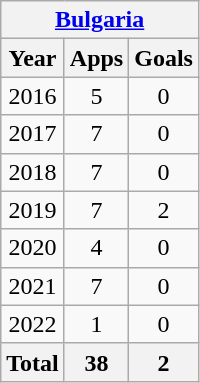<table class=wikitable style="text-align:center">
<tr>
<th colspan=3><a href='#'>Bulgaria</a></th>
</tr>
<tr>
<th>Year</th>
<th>Apps</th>
<th>Goals</th>
</tr>
<tr>
<td>2016</td>
<td>5</td>
<td>0</td>
</tr>
<tr>
<td>2017</td>
<td>7</td>
<td>0</td>
</tr>
<tr>
<td>2018</td>
<td>7</td>
<td>0</td>
</tr>
<tr>
<td>2019</td>
<td>7</td>
<td>2</td>
</tr>
<tr>
<td>2020</td>
<td>4</td>
<td>0</td>
</tr>
<tr>
<td>2021</td>
<td>7</td>
<td>0</td>
</tr>
<tr>
<td>2022</td>
<td>1</td>
<td>0</td>
</tr>
<tr>
<th>Total</th>
<th>38</th>
<th>2</th>
</tr>
</table>
